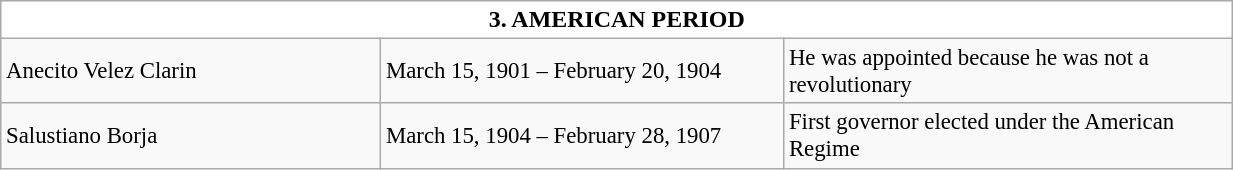<table class="wikitable collapsible collapsed" style="vertical-align:top;text-align:left;font-size:95%;">
<tr>
<th style="background-color:white;font-size:105%;width:51em;" colspan=3>3. AMERICAN PERIOD</th>
</tr>
<tr>
<td style="width:16em;">Anecito Velez Clarin</td>
<td style="width:17em;">March 15, 1901 – February 20, 1904</td>
<td style="width:19em;">He was appointed because he was not a revolutionary</td>
</tr>
<tr>
<td>Salustiano Borja</td>
<td>March 15, 1904 – February 28, 1907</td>
<td>First governor elected under the American Regime</td>
</tr>
</table>
